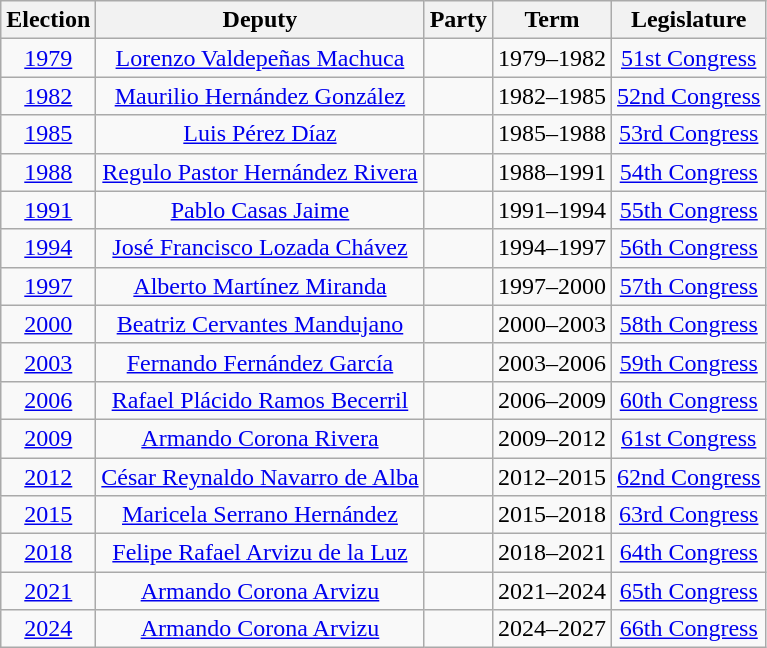<table class="wikitable sortable" style="text-align: center">
<tr>
<th>Election</th>
<th class="unsortable">Deputy</th>
<th class="unsortable">Party</th>
<th class="unsortable">Term</th>
<th class="unsortable">Legislature</th>
</tr>
<tr>
<td><a href='#'>1979</a></td>
<td><a href='#'>Lorenzo Valdepeñas Machuca</a></td>
<td></td>
<td>1979–1982</td>
<td><a href='#'>51st Congress</a></td>
</tr>
<tr>
<td><a href='#'>1982</a></td>
<td><a href='#'>Maurilio Hernández González</a></td>
<td></td>
<td>1982–1985</td>
<td><a href='#'>52nd Congress</a></td>
</tr>
<tr>
<td><a href='#'>1985</a></td>
<td><a href='#'>Luis Pérez Díaz</a></td>
<td></td>
<td>1985–1988</td>
<td><a href='#'>53rd Congress</a></td>
</tr>
<tr>
<td><a href='#'>1988</a></td>
<td><a href='#'>Regulo Pastor Hernández Rivera</a></td>
<td></td>
<td>1988–1991</td>
<td><a href='#'>54th Congress</a></td>
</tr>
<tr>
<td><a href='#'>1991</a></td>
<td><a href='#'>Pablo Casas Jaime</a></td>
<td></td>
<td>1991–1994</td>
<td><a href='#'>55th Congress</a></td>
</tr>
<tr>
<td><a href='#'>1994</a></td>
<td><a href='#'>José Francisco Lozada Chávez</a></td>
<td></td>
<td>1994–1997</td>
<td><a href='#'>56th Congress</a></td>
</tr>
<tr>
<td><a href='#'>1997</a></td>
<td><a href='#'>Alberto Martínez Miranda</a></td>
<td></td>
<td>1997–2000</td>
<td><a href='#'>57th Congress</a></td>
</tr>
<tr>
<td><a href='#'>2000</a></td>
<td><a href='#'>Beatriz Cervantes Mandujano</a></td>
<td></td>
<td>2000–2003</td>
<td><a href='#'>58th Congress</a></td>
</tr>
<tr>
<td><a href='#'>2003</a></td>
<td><a href='#'>Fernando Fernández García</a></td>
<td></td>
<td>2003–2006</td>
<td><a href='#'>59th Congress</a></td>
</tr>
<tr>
<td><a href='#'>2006</a></td>
<td><a href='#'>Rafael Plácido Ramos Becerril</a></td>
<td></td>
<td>2006–2009</td>
<td><a href='#'>60th Congress</a></td>
</tr>
<tr>
<td><a href='#'>2009</a></td>
<td><a href='#'>Armando Corona Rivera</a></td>
<td></td>
<td>2009–2012</td>
<td><a href='#'>61st Congress</a></td>
</tr>
<tr>
<td><a href='#'>2012</a></td>
<td><a href='#'>César Reynaldo Navarro de Alba</a></td>
<td></td>
<td>2012–2015</td>
<td><a href='#'>62nd Congress</a></td>
</tr>
<tr>
<td><a href='#'>2015</a></td>
<td><a href='#'>Maricela Serrano Hernández</a></td>
<td></td>
<td>2015–2018</td>
<td><a href='#'>63rd Congress</a></td>
</tr>
<tr>
<td><a href='#'>2018</a></td>
<td><a href='#'>Felipe Rafael Arvizu de la Luz</a></td>
<td></td>
<td>2018–2021</td>
<td><a href='#'>64th Congress</a></td>
</tr>
<tr>
<td><a href='#'>2021</a></td>
<td><a href='#'>Armando Corona Arvizu</a></td>
<td></td>
<td>2021–2024</td>
<td><a href='#'>65th Congress</a></td>
</tr>
<tr>
<td><a href='#'>2024</a></td>
<td><a href='#'>Armando Corona Arvizu</a></td>
<td></td>
<td>2024–2027</td>
<td><a href='#'>66th Congress</a></td>
</tr>
</table>
